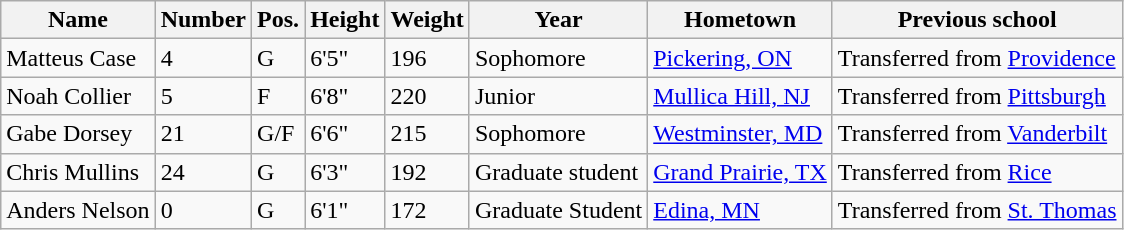<table class="wikitable sortable" border="1">
<tr>
<th>Name</th>
<th>Number</th>
<th>Pos.</th>
<th>Height</th>
<th>Weight</th>
<th>Year</th>
<th>Hometown</th>
<th class="unsortable">Previous school</th>
</tr>
<tr>
<td>Matteus Case</td>
<td>4</td>
<td>G</td>
<td>6'5"</td>
<td>196</td>
<td>Sophomore</td>
<td><a href='#'>Pickering, ON</a></td>
<td>Transferred from <a href='#'>Providence</a></td>
</tr>
<tr>
<td>Noah Collier</td>
<td>5</td>
<td>F</td>
<td>6'8"</td>
<td>220</td>
<td>Junior</td>
<td><a href='#'>Mullica Hill, NJ</a></td>
<td>Transferred from <a href='#'>Pittsburgh</a></td>
</tr>
<tr>
<td>Gabe Dorsey</td>
<td>21</td>
<td>G/F</td>
<td>6'6"</td>
<td>215</td>
<td>Sophomore</td>
<td><a href='#'>Westminster, MD</a></td>
<td>Transferred from <a href='#'>Vanderbilt</a></td>
</tr>
<tr>
<td>Chris Mullins</td>
<td>24</td>
<td>G</td>
<td>6'3"</td>
<td>192</td>
<td>Graduate student</td>
<td><a href='#'>Grand Prairie, TX</a></td>
<td>Transferred from <a href='#'>Rice</a></td>
</tr>
<tr>
<td>Anders Nelson</td>
<td>0</td>
<td>G</td>
<td>6'1"</td>
<td>172</td>
<td>Graduate Student</td>
<td><a href='#'>Edina, MN</a></td>
<td>Transferred from <a href='#'>St. Thomas</a></td>
</tr>
</table>
